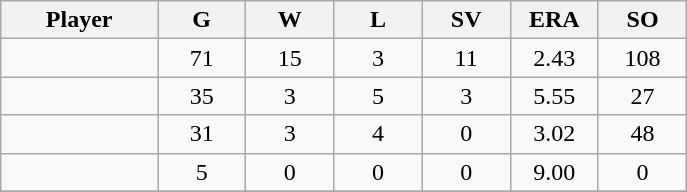<table class="wikitable sortable">
<tr>
<th bgcolor="#DDDDFF" width="16%">Player</th>
<th bgcolor="#DDDDFF" width="9%">G</th>
<th bgcolor="#DDDDFF" width="9%">W</th>
<th bgcolor="#DDDDFF" width="9%">L</th>
<th bgcolor="#DDDDFF" width="9%">SV</th>
<th bgcolor="#DDDDFF" width="9%">ERA</th>
<th bgcolor="#DDDDFF" width="9%">SO</th>
</tr>
<tr align="center">
<td></td>
<td>71</td>
<td>15</td>
<td>3</td>
<td>11</td>
<td>2.43</td>
<td>108</td>
</tr>
<tr align="center">
<td></td>
<td>35</td>
<td>3</td>
<td>5</td>
<td>3</td>
<td>5.55</td>
<td>27</td>
</tr>
<tr align="center">
<td></td>
<td>31</td>
<td>3</td>
<td>4</td>
<td>0</td>
<td>3.02</td>
<td>48</td>
</tr>
<tr align="center">
<td></td>
<td>5</td>
<td>0</td>
<td>0</td>
<td>0</td>
<td>9.00</td>
<td>0</td>
</tr>
<tr align="center">
</tr>
</table>
